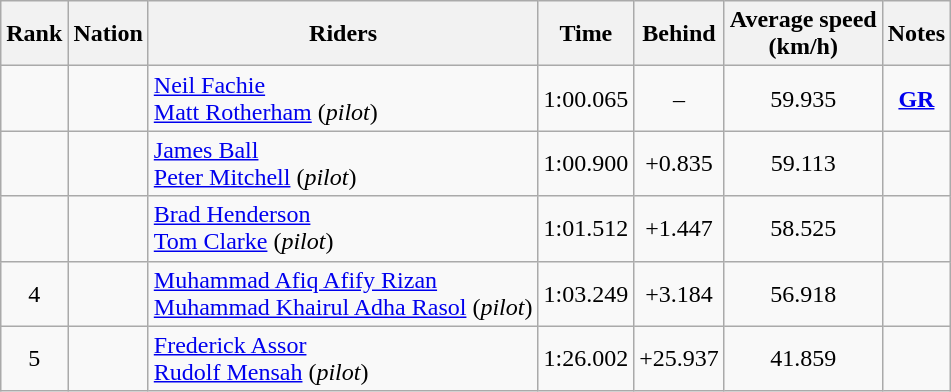<table class="wikitable sortable" style="text-align:center">
<tr>
<th>Rank</th>
<th>Nation</th>
<th>Riders</th>
<th>Time</th>
<th>Behind</th>
<th>Average speed<br>(km/h)</th>
<th>Notes</th>
</tr>
<tr>
<td></td>
<td align="left"></td>
<td align="left"><a href='#'>Neil Fachie</a><br><a href='#'>Matt Rotherham</a> (<em>pilot</em>)</td>
<td>1:00.065</td>
<td>–</td>
<td>59.935</td>
<td><strong><a href='#'>GR</a></strong></td>
</tr>
<tr>
<td></td>
<td align="left"></td>
<td align="left"><a href='#'>James Ball</a><br><a href='#'>Peter Mitchell</a> (<em>pilot</em>)</td>
<td>1:00.900</td>
<td>+0.835</td>
<td>59.113</td>
<td></td>
</tr>
<tr>
<td></td>
<td align="left"></td>
<td align="left"><a href='#'>Brad Henderson</a><br><a href='#'>Tom Clarke</a> (<em>pilot</em>)</td>
<td>1:01.512</td>
<td>+1.447</td>
<td>58.525</td>
<td></td>
</tr>
<tr>
<td>4</td>
<td align="left"></td>
<td align="left"><a href='#'>Muhammad Afiq Afify Rizan</a><br><a href='#'>Muhammad Khairul Adha Rasol</a> (<em>pilot</em>)</td>
<td>1:03.249</td>
<td>+3.184</td>
<td>56.918</td>
<td></td>
</tr>
<tr>
<td>5</td>
<td align="left"></td>
<td align="left"><a href='#'>Frederick Assor</a><br><a href='#'>Rudolf Mensah</a> (<em>pilot</em>)</td>
<td>1:26.002</td>
<td>+25.937</td>
<td>41.859</td>
<td></td>
</tr>
</table>
